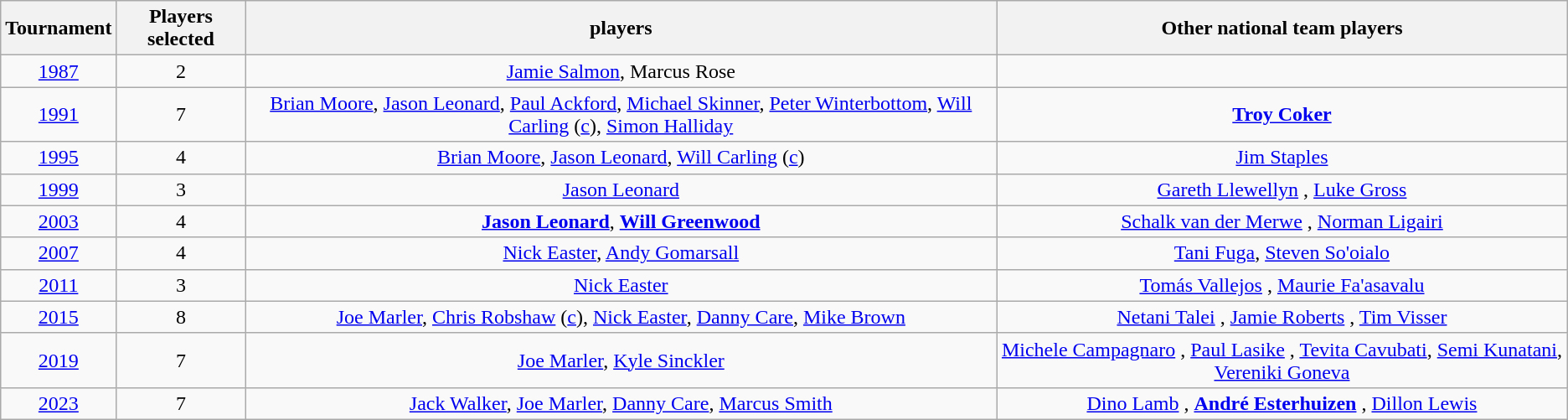<table class="wikitable sortable" style="text-align:center">
<tr>
<th>Tournament</th>
<th>Players selected</th>
<th> players</th>
<th>Other national team players</th>
</tr>
<tr>
<td><a href='#'>1987</a></td>
<td>2</td>
<td><a href='#'>Jamie Salmon</a>, Marcus Rose</td>
<td></td>
</tr>
<tr>
<td><a href='#'>1991</a></td>
<td>7</td>
<td><a href='#'>Brian Moore</a>, <a href='#'>Jason Leonard</a>, <a href='#'>Paul Ackford</a>, <a href='#'>Michael Skinner</a>, <a href='#'>Peter Winterbottom</a>, <a href='#'>Will Carling</a> (<a href='#'>c</a>), <a href='#'>Simon Halliday</a></td>
<td><strong><a href='#'>Troy Coker</a></strong> </td>
</tr>
<tr>
<td><a href='#'>1995</a></td>
<td>4</td>
<td><a href='#'>Brian Moore</a>, <a href='#'>Jason Leonard</a>, <a href='#'>Will Carling</a> (<a href='#'>c</a>)</td>
<td><a href='#'>Jim Staples</a> </td>
</tr>
<tr>
<td><a href='#'>1999</a></td>
<td>3</td>
<td><a href='#'>Jason Leonard</a></td>
<td><a href='#'>Gareth Llewellyn</a> , <a href='#'>Luke Gross</a> </td>
</tr>
<tr>
<td><a href='#'>2003</a></td>
<td>4</td>
<td><strong><a href='#'>Jason Leonard</a></strong>, <strong><a href='#'>Will Greenwood</a></strong></td>
<td><a href='#'>Schalk van der Merwe</a> , <a href='#'>Norman Ligairi</a> </td>
</tr>
<tr>
<td><a href='#'>2007</a></td>
<td>4</td>
<td><a href='#'>Nick Easter</a>, <a href='#'>Andy Gomarsall</a></td>
<td><a href='#'>Tani Fuga</a>, <a href='#'>Steven So'oialo</a> </td>
</tr>
<tr>
<td><a href='#'>2011</a></td>
<td>3</td>
<td><a href='#'>Nick Easter</a></td>
<td><a href='#'>Tomás Vallejos</a> , <a href='#'>Maurie Fa'asavalu</a> </td>
</tr>
<tr>
<td><a href='#'>2015</a></td>
<td>8</td>
<td><a href='#'>Joe Marler</a>, <a href='#'>Chris Robshaw</a> (<a href='#'>c</a>), <a href='#'>Nick Easter</a>, <a href='#'>Danny Care</a>, <a href='#'>Mike Brown</a></td>
<td><a href='#'>Netani Talei</a> , <a href='#'>Jamie Roberts</a> , <a href='#'>Tim Visser</a> </td>
</tr>
<tr>
<td><a href='#'>2019</a></td>
<td>7</td>
<td><a href='#'>Joe Marler</a>, <a href='#'>Kyle Sinckler</a></td>
<td><a href='#'>Michele Campagnaro</a> , <a href='#'>Paul Lasike</a> , <a href='#'>Tevita Cavubati</a>, <a href='#'>Semi Kunatani</a>, <a href='#'>Vereniki Goneva</a> </td>
</tr>
<tr>
<td><a href='#'>2023</a></td>
<td>7</td>
<td><a href='#'>Jack Walker</a>, <a href='#'>Joe Marler</a>, <a href='#'>Danny Care</a>, <a href='#'>Marcus Smith</a></td>
<td><a href='#'>Dino Lamb</a> , <strong><a href='#'>André Esterhuizen</a></strong> , <a href='#'>Dillon Lewis</a> </td>
</tr>
</table>
